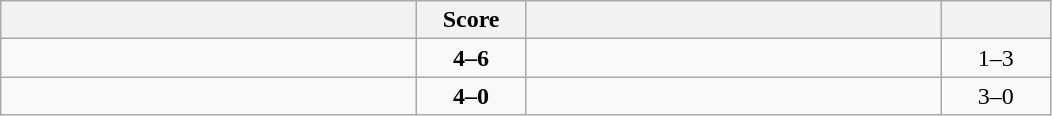<table class="wikitable" style="text-align: center; ">
<tr>
<th align="right" width="270"></th>
<th width="65">Score</th>
<th align="left" width="270"></th>
<th width="65"></th>
</tr>
<tr>
<td align="left"></td>
<td><strong>4–6</strong></td>
<td align="left"><strong></strong></td>
<td>1–3 <strong></strong></td>
</tr>
<tr>
<td align="left"><strong></strong></td>
<td><strong>4–0</strong></td>
<td align="left"></td>
<td>3–0 <strong></strong></td>
</tr>
</table>
